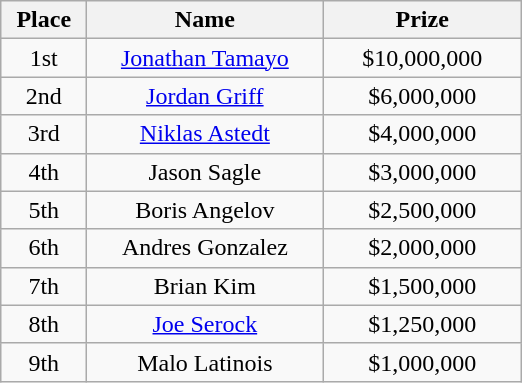<table class="wikitable">
<tr>
<th width="50">Place</th>
<th width="150">Name</th>
<th width="125">Prize</th>
</tr>
<tr>
<td align=center>1st</td>
<td align=center> <a href='#'>Jonathan Tamayo</a></td>
<td align=center>$10,000,000</td>
</tr>
<tr>
<td align=center>2nd</td>
<td align=center> <a href='#'>Jordan Griff</a></td>
<td align=center>$6,000,000</td>
</tr>
<tr>
<td align=center>3rd</td>
<td align=center> <a href='#'>Niklas Astedt</a></td>
<td align=center>$4,000,000</td>
</tr>
<tr>
<td align=center>4th</td>
<td align=center> Jason Sagle</td>
<td align=center>$3,000,000</td>
</tr>
<tr>
<td align=center>5th</td>
<td align=center> Boris Angelov</td>
<td align=center>$2,500,000</td>
</tr>
<tr>
<td align=center>6th</td>
<td align=center> Andres Gonzalez</td>
<td align=center>$2,000,000</td>
</tr>
<tr>
<td align=center>7th</td>
<td align=center> Brian Kim</td>
<td align=center>$1,500,000</td>
</tr>
<tr>
<td align=center>8th</td>
<td align=center> <a href='#'>Joe Serock</a></td>
<td align=center>$1,250,000</td>
</tr>
<tr>
<td align=center>9th</td>
<td align=center> Malo Latinois</td>
<td align=center>$1,000,000</td>
</tr>
</table>
